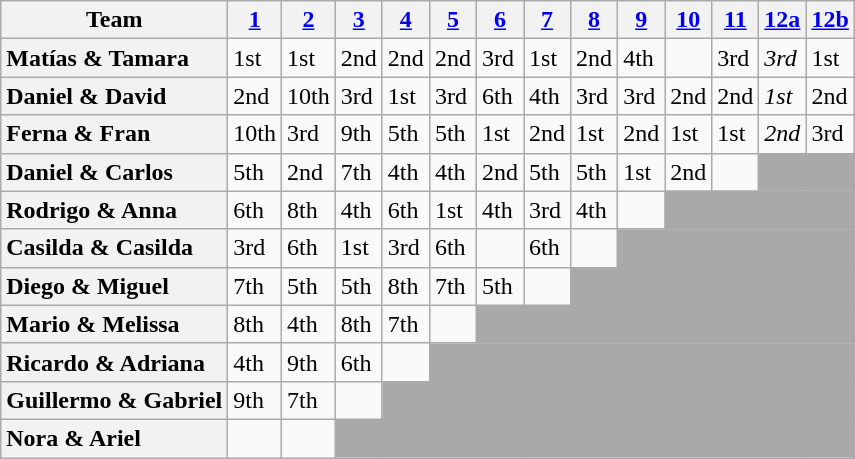<table class="wikitable sortable" style="text-align:left;">
<tr>
<th scope="col" class="unsortable">Team</th>
<th scope="col"><a href='#'>1</a></th>
<th scope="col"><a href='#'>2</a></th>
<th scope="col"><a href='#'>3</a></th>
<th scope="col"><a href='#'>4</a></th>
<th scope="col"><a href='#'>5</a></th>
<th scope="col"><a href='#'>6</a></th>
<th scope="col"><a href='#'>7</a></th>
<th scope="col"><a href='#'>8</a></th>
<th scope="col"><a href='#'>9</a></th>
<th scope="col"><a href='#'>10</a></th>
<th scope="col"><a href='#'>11</a></th>
<th scope="col"><a href='#'>12a</a><span></span></th>
<th scope="col"><a href='#'>12b</a></th>
</tr>
<tr>
<th scope="row" style="text-align:left">Matías & Tamara</th>
<td>1st</td>
<td>1st</td>
<td>2nd</td>
<td>2nd</td>
<td>2nd</td>
<td>3rd</td>
<td>1st</td>
<td>2nd</td>
<td>4th</td>
<td></td>
<td>3rd</td>
<td><em>3rd</em></td>
<td>1st</td>
</tr>
<tr>
<th scope="row" style="text-align:left">Daniel & David</th>
<td>2nd</td>
<td>10th</td>
<td>3rd</td>
<td>1st</td>
<td>3rd</td>
<td>6th</td>
<td>4th</td>
<td>3rd</td>
<td>3rd</td>
<td>2nd</td>
<td>2nd</td>
<td><em>1st</em></td>
<td>2nd</td>
</tr>
<tr>
<th scope="row" style="text-align:left">Ferna & Fran</th>
<td>10th</td>
<td>3rd</td>
<td>9th</td>
<td>5th</td>
<td>5th</td>
<td>1st</td>
<td>2nd</td>
<td>1st</td>
<td>2nd</td>
<td>1st</td>
<td>1st</td>
<td><em>2nd</em></td>
<td>3rd</td>
</tr>
<tr>
<th scope="row" style="text-align:left">Daniel & Carlos</th>
<td>5th</td>
<td>2nd</td>
<td>7th</td>
<td>4th</td>
<td>4th</td>
<td>2nd</td>
<td>5th</td>
<td>5th</td>
<td>1st</td>
<td>2nd</td>
<td></td>
<td colspan="2" bgcolor="darkgray"></td>
</tr>
<tr>
<th scope="row" style="text-align:left">Rodrigo & Anna</th>
<td>6th</td>
<td>8th</td>
<td>4th</td>
<td>6th</td>
<td>1st</td>
<td>4th</td>
<td>3rd</td>
<td>4th</td>
<td></td>
<td colspan="4" bgcolor="darkgray"></td>
</tr>
<tr>
<th scope="row" style="text-align:left">Casilda & Casilda</th>
<td>3rd</td>
<td>6th</td>
<td>1st</td>
<td>3rd</td>
<td>6th</td>
<td></td>
<td>6th</td>
<td></td>
<td colspan="5" bgcolor="darkgray"></td>
</tr>
<tr>
<th scope="row" style="text-align:left">Diego & Miguel</th>
<td>7th</td>
<td>5th</td>
<td>5th</td>
<td>8th</td>
<td>7th</td>
<td>5th</td>
<td></td>
<td colspan="6" bgcolor="darkgray"></td>
</tr>
<tr>
<th scope="row" style="text-align:left">Mario & Melissa</th>
<td>8th</td>
<td>4th</td>
<td>8th</td>
<td>7th</td>
<td></td>
<td colspan="8" bgcolor="darkgray"></td>
</tr>
<tr>
<th scope="row" style="text-align:left">Ricardo & Adriana</th>
<td>4th</td>
<td>9th</td>
<td>6th</td>
<td></td>
<td colspan="9" bgcolor="darkgray"></td>
</tr>
<tr>
<th scope="row" style="text-align:left">Guillermo & Gabriel</th>
<td>9th</td>
<td>7th</td>
<td></td>
<td colspan="10" bgcolor="darkgray"></td>
</tr>
<tr>
<th scope="row" style="text-align:left">Nora & Ariel</th>
<td></td>
<td></td>
<td colspan="11" bgcolor="darkgray"></td>
</tr>
</table>
